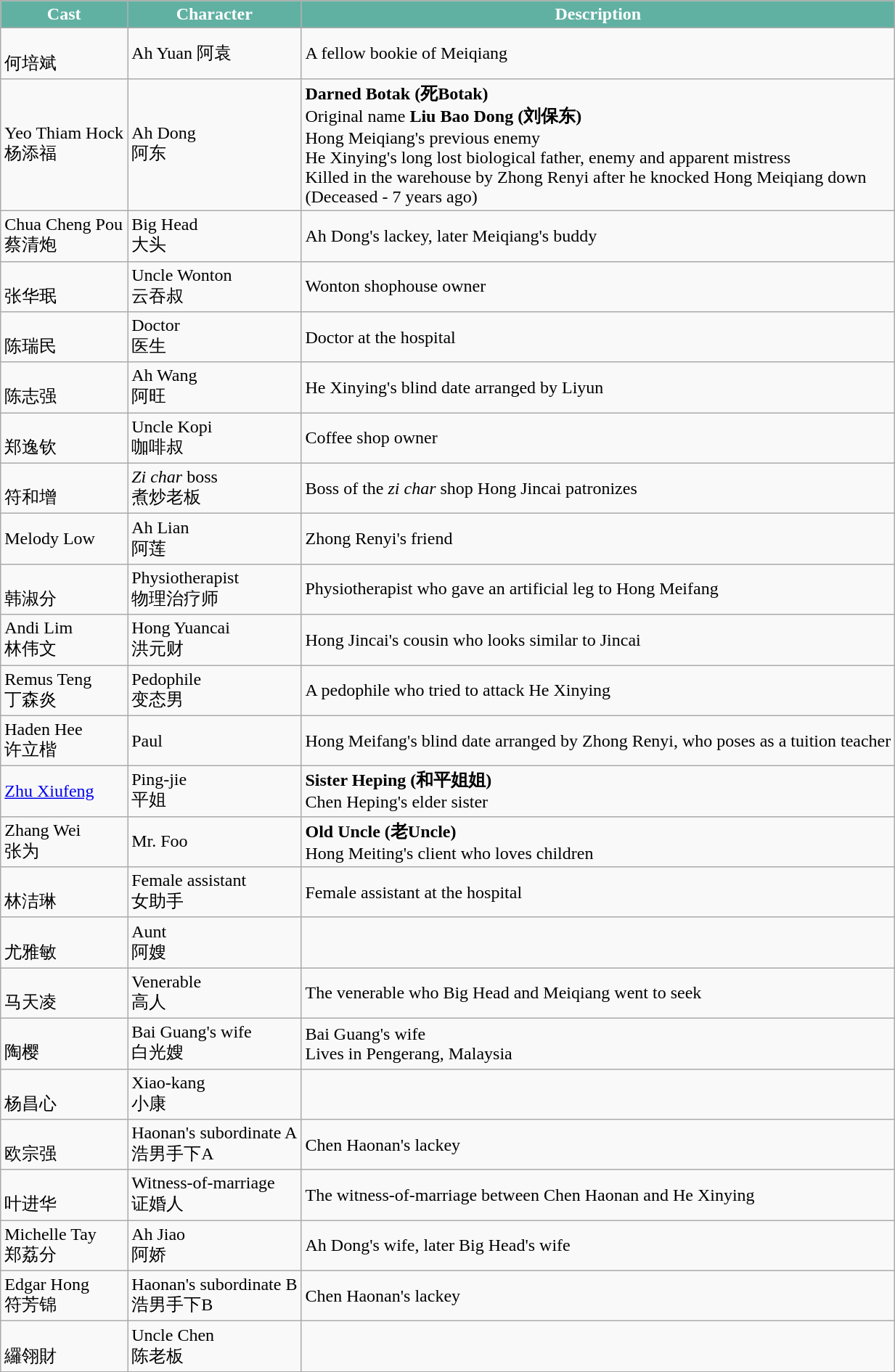<table class="wikitable">
<tr>
<th style="background:#61b1a3; color:white">Cast</th>
<th style="background:#61b1a3; color:white">Character</th>
<th style="background:#61b1a3; color:white">Description</th>
</tr>
<tr>
<td><br> 何培斌</td>
<td>Ah Yuan 阿袁</td>
<td>A fellow bookie of Meiqiang</td>
</tr>
<tr>
<td>Yeo Thiam Hock <br> 杨添福</td>
<td>Ah Dong <br> 阿东</td>
<td><strong>Darned Botak (死Botak)</strong> <br> Original name <strong>Liu Bao Dong (刘保东)</strong> <br> Hong Meiqiang's previous enemy <br> He Xinying's long lost biological father, enemy and apparent mistress <br> Killed in the warehouse by Zhong Renyi after he knocked Hong Meiqiang down <br> (Deceased - 7 years ago)</td>
</tr>
<tr>
<td>Chua Cheng Pou<br> 蔡清炮</td>
<td>Big Head <br> 大头</td>
<td>Ah Dong's lackey, later Meiqiang's buddy</td>
</tr>
<tr>
<td><br> 张华珉</td>
<td>Uncle Wonton <br> 云吞叔</td>
<td>Wonton shophouse owner</td>
</tr>
<tr>
<td><br> 陈瑞民</td>
<td>Doctor <br> 医生</td>
<td>Doctor at the hospital</td>
</tr>
<tr>
<td><br> 陈志强</td>
<td>Ah Wang <br> 阿旺</td>
<td>He Xinying's blind date arranged by Liyun</td>
</tr>
<tr>
<td><br> 郑逸钦</td>
<td>Uncle Kopi <br> 咖啡叔</td>
<td>Coffee shop owner</td>
</tr>
<tr>
<td><br> 符和增</td>
<td><em>Zi char</em> boss <br> 煮炒老板</td>
<td>Boss of the <em>zi char</em> shop Hong Jincai patronizes</td>
</tr>
<tr>
<td>Melody Low</td>
<td>Ah Lian <br> 阿莲</td>
<td>Zhong Renyi's friend</td>
</tr>
<tr>
<td><br> 韩淑分</td>
<td>Physiotherapist <br> 物理治疗师</td>
<td>Physiotherapist who gave an artificial leg to Hong Meifang</td>
</tr>
<tr>
<td>Andi Lim <br> 林伟文</td>
<td>Hong Yuancai <br> 洪元财</td>
<td>Hong Jincai's cousin who looks similar to Jincai</td>
</tr>
<tr>
<td>Remus Teng <br> 丁森炎</td>
<td>Pedophile <br> 变态男</td>
<td>A pedophile who tried to attack He Xinying</td>
</tr>
<tr>
<td>Haden Hee <br> 许立楷</td>
<td>Paul</td>
<td>Hong Meifang's blind date arranged by Zhong Renyi, who poses as a tuition teacher</td>
</tr>
<tr>
<td><a href='#'>Zhu Xiufeng</a></td>
<td>Ping-jie <br> 平姐</td>
<td><strong>Sister Heping (和平姐姐)</strong> <br> Chen Heping's elder sister</td>
</tr>
<tr>
<td>Zhang Wei <br> 张为</td>
<td>Mr. Foo</td>
<td><strong>Old Uncle (老Uncle)</strong> <br> Hong Meiting's client who loves children</td>
</tr>
<tr>
<td><br> 林洁琳</td>
<td>Female assistant <br> 女助手</td>
<td>Female assistant at the hospital</td>
</tr>
<tr>
<td><br> 尤雅敏</td>
<td>Aunt <br> 阿嫂</td>
<td></td>
</tr>
<tr>
<td><br> 马天凌</td>
<td>Venerable <br> 高人</td>
<td>The venerable who Big Head and Meiqiang went to seek</td>
</tr>
<tr>
<td><br> 陶樱</td>
<td>Bai Guang's wife <br> 白光嫂</td>
<td>Bai Guang's wife <br> Lives in Pengerang, Malaysia</td>
</tr>
<tr>
<td><br> 杨昌心</td>
<td>Xiao-kang <br> 小康</td>
<td></td>
</tr>
<tr>
<td><br> 欧宗强</td>
<td>Haonan's subordinate A <br> 浩男手下A</td>
<td>Chen Haonan's lackey</td>
</tr>
<tr>
<td><br> 叶进华</td>
<td>Witness-of-marriage <br> 证婚人</td>
<td>The witness-of-marriage between Chen Haonan and He Xinying</td>
</tr>
<tr>
<td>Michelle Tay <br> 郑荔分</td>
<td>Ah Jiao <br> 阿娇</td>
<td>Ah Dong's wife, later Big Head's wife</td>
</tr>
<tr>
<td>Edgar Hong<br> 符芳锦</td>
<td>Haonan's subordinate B <br> 浩男手下B</td>
<td>Chen Haonan's lackey</td>
</tr>
<tr>
<td><br> 纙翎財</td>
<td>Uncle Chen <br> 陈老板</td>
<td></td>
</tr>
</table>
